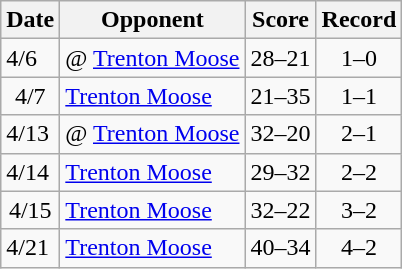<table class="wikitable">
<tr>
<th>Date</th>
<th>Opponent</th>
<th>Score</th>
<th>Record</th>
</tr>
<tr>
<td>4/6</td>
<td>@ <a href='#'>Trenton Moose</a></td>
<td>28–21</td>
<td align="center">1–0</td>
</tr>
<tr>
<td align="center">4/7</td>
<td><a href='#'>Trenton Moose</a></td>
<td>21–35</td>
<td align="center">1–1</td>
</tr>
<tr>
<td>4/13</td>
<td>@ <a href='#'>Trenton Moose</a></td>
<td>32–20</td>
<td align="center">2–1</td>
</tr>
<tr>
<td>4/14</td>
<td><a href='#'>Trenton Moose</a></td>
<td>29–32</td>
<td align="center">2–2</td>
</tr>
<tr>
<td align="center">4/15</td>
<td><a href='#'>Trenton Moose</a></td>
<td>32–22</td>
<td align="center">3–2</td>
</tr>
<tr>
<td>4/21</td>
<td><a href='#'>Trenton Moose</a></td>
<td>40–34</td>
<td align="center">4–2</td>
</tr>
</table>
